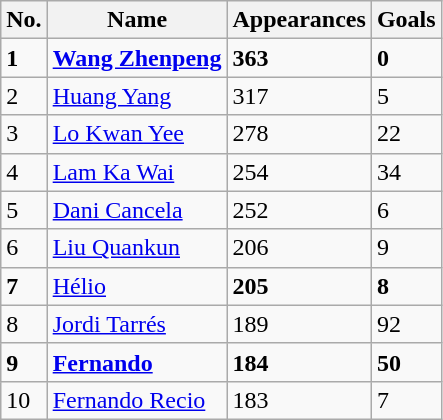<table class="wikitable">
<tr>
<th>No.</th>
<th>Name</th>
<th>Appearances</th>
<th>Goals</th>
</tr>
<tr>
<td><strong>1</strong></td>
<td><strong><a href='#'>Wang Zhenpeng</a></strong></td>
<td><strong>363</strong></td>
<td><strong>0</strong></td>
</tr>
<tr>
<td>2</td>
<td><a href='#'>Huang Yang</a></td>
<td>317</td>
<td>5</td>
</tr>
<tr>
<td>3</td>
<td><a href='#'>Lo Kwan Yee</a></td>
<td>278</td>
<td>22</td>
</tr>
<tr>
<td>4</td>
<td><a href='#'>Lam Ka Wai</a></td>
<td>254</td>
<td>34</td>
</tr>
<tr>
<td>5</td>
<td><a href='#'>Dani Cancela</a></td>
<td>252</td>
<td>6</td>
</tr>
<tr>
<td>6</td>
<td><a href='#'>Liu Quankun</a></td>
<td>206</td>
<td>9</td>
</tr>
<tr>
<td><strong>7</strong></td>
<td><a href='#'>Hélio</a></td>
<td><strong>205</strong></td>
<td><strong>8</strong></td>
</tr>
<tr>
<td>8</td>
<td><a href='#'>Jordi Tarrés</a></td>
<td>189</td>
<td>92</td>
</tr>
<tr>
<td><strong>9</strong></td>
<td><strong><a href='#'>Fernando</a></strong></td>
<td><strong>184</strong></td>
<td><strong>50</strong></td>
</tr>
<tr>
<td>10</td>
<td><a href='#'>Fernando Recio</a></td>
<td>183</td>
<td>7</td>
</tr>
</table>
